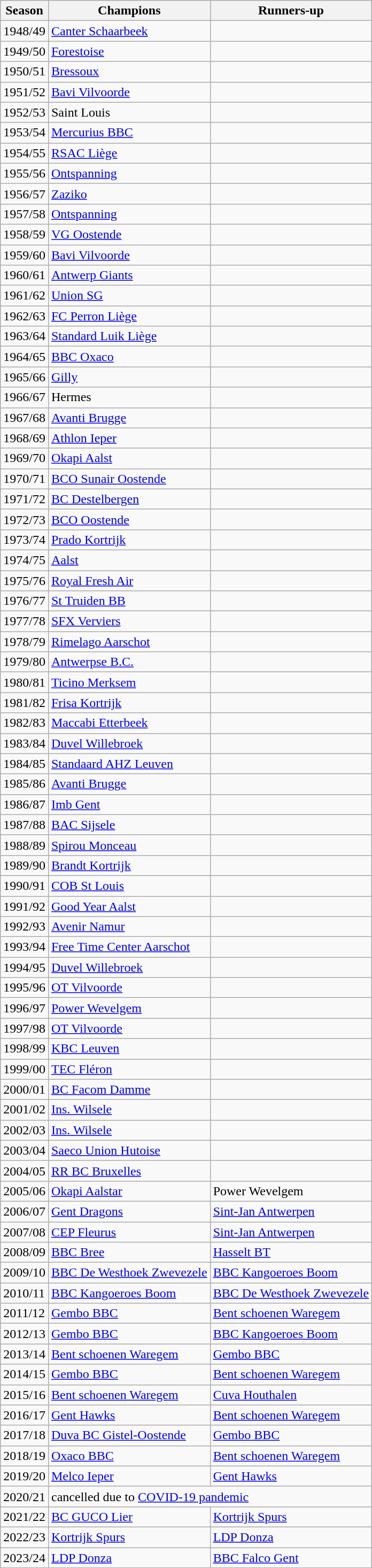<table class="wikitable">
<tr>
<th>Season</th>
<th>Champions</th>
<th>Runners-up</th>
</tr>
<tr>
<td>1948/49</td>
<td><a href='#'>Canter Schaarbeek</a></td>
<td></td>
</tr>
<tr>
<td>1949/50</td>
<td><a href='#'>Forestoise</a></td>
<td></td>
</tr>
<tr>
<td>1950/51</td>
<td><a href='#'>Bressoux</a></td>
<td></td>
</tr>
<tr>
<td>1951/52</td>
<td><a href='#'>Bavi Vilvoorde</a></td>
<td></td>
</tr>
<tr>
<td>1952/53</td>
<td>Saint Louis</td>
<td></td>
</tr>
<tr>
<td>1953/54</td>
<td><a href='#'>Mercurius BBC</a></td>
<td></td>
</tr>
<tr>
<td>1954/55</td>
<td><a href='#'>RSAC Liège</a></td>
<td></td>
</tr>
<tr>
<td>1955/56</td>
<td><a href='#'>Ontspanning</a></td>
<td></td>
</tr>
<tr>
<td>1956/57</td>
<td><a href='#'>Zaziko</a></td>
<td></td>
</tr>
<tr>
<td>1957/58</td>
<td><a href='#'>Ontspanning</a></td>
<td></td>
</tr>
<tr>
<td>1958/59</td>
<td><a href='#'>VG Oostende</a></td>
<td></td>
</tr>
<tr>
<td>1959/60</td>
<td><a href='#'>Bavi Vilvoorde</a></td>
<td></td>
</tr>
<tr>
<td>1960/61</td>
<td><a href='#'>Antwerp Giants</a></td>
<td></td>
</tr>
<tr>
<td>1961/62</td>
<td><a href='#'>Union SG</a></td>
<td></td>
</tr>
<tr>
<td>1962/63</td>
<td><a href='#'>FC Perron Liège</a></td>
<td></td>
</tr>
<tr>
<td>1963/64</td>
<td><a href='#'>Standard Luik Liège</a></td>
<td></td>
</tr>
<tr>
<td>1964/65</td>
<td><a href='#'>BBC Oxaco</a></td>
<td></td>
</tr>
<tr>
<td>1965/66</td>
<td><a href='#'>Gilly</a></td>
<td></td>
</tr>
<tr>
<td>1966/67</td>
<td>Hermes</td>
<td></td>
</tr>
<tr>
<td>1967/68</td>
<td><a href='#'>Avanti Brugge</a></td>
<td></td>
</tr>
<tr>
<td>1968/69</td>
<td><a href='#'>Athlon Ieper</a></td>
<td></td>
</tr>
<tr>
<td>1969/70</td>
<td><a href='#'>Okapi Aalst</a></td>
<td></td>
</tr>
<tr>
<td>1970/71</td>
<td><a href='#'>BCO Sunair Oostende</a></td>
<td></td>
</tr>
<tr>
<td>1971/72</td>
<td><a href='#'>BC Destelbergen</a></td>
<td></td>
</tr>
<tr>
<td>1972/73</td>
<td><a href='#'>BCO Oostende</a></td>
<td></td>
</tr>
<tr>
<td>1973/74</td>
<td><a href='#'>Prado Kortrijk</a></td>
<td></td>
</tr>
<tr>
<td>1974/75</td>
<td><a href='#'>Aalst</a></td>
<td></td>
</tr>
<tr>
<td>1975/76</td>
<td><a href='#'>Royal Fresh Air</a></td>
<td></td>
</tr>
<tr>
<td>1976/77</td>
<td><a href='#'>St Truiden BB</a></td>
<td></td>
</tr>
<tr>
<td>1977/78</td>
<td><a href='#'>SFX Verviers</a></td>
<td></td>
</tr>
<tr>
<td>1978/79</td>
<td><a href='#'>Rimelago Aarschot</a></td>
<td></td>
</tr>
<tr>
<td>1979/80</td>
<td><a href='#'>Antwerpse B.C.</a></td>
<td></td>
</tr>
<tr>
<td>1980/81</td>
<td><a href='#'>Ticino Merksem</a></td>
<td></td>
</tr>
<tr>
<td>1981/82</td>
<td><a href='#'>Frisa Kortrijk</a></td>
<td></td>
</tr>
<tr>
<td>1982/83</td>
<td><a href='#'>Maccabi Etterbeek</a></td>
<td></td>
</tr>
<tr>
<td>1983/84</td>
<td><a href='#'>Duvel Willebroek</a></td>
<td></td>
</tr>
<tr>
<td>1984/85</td>
<td><a href='#'>Standaard AHZ Leuven</a></td>
<td></td>
</tr>
<tr>
<td>1985/86</td>
<td><a href='#'>Avanti Brugge</a></td>
<td></td>
</tr>
<tr>
<td>1986/87</td>
<td><a href='#'>Imb Gent</a></td>
<td></td>
</tr>
<tr>
<td>1987/88</td>
<td><a href='#'>BAC Sijsele</a></td>
<td></td>
</tr>
<tr>
<td>1988/89</td>
<td><a href='#'>Spirou Monceau</a></td>
<td></td>
</tr>
<tr>
<td>1989/90</td>
<td><a href='#'>Brandt Kortrijk</a></td>
<td></td>
</tr>
<tr>
<td>1990/91</td>
<td><a href='#'>COB St Louis</a></td>
<td></td>
</tr>
<tr>
<td>1991/92</td>
<td><a href='#'>Good Year Aalst</a></td>
<td></td>
</tr>
<tr>
<td>1992/93</td>
<td><a href='#'>Avenir Namur</a></td>
<td></td>
</tr>
<tr>
<td>1993/94</td>
<td><a href='#'>Free Time Center Aarschot</a></td>
<td></td>
</tr>
<tr>
<td>1994/95</td>
<td><a href='#'>Duvel Willebroek</a></td>
<td></td>
</tr>
<tr>
<td>1995/96</td>
<td><a href='#'>OT Vilvoorde</a></td>
<td></td>
</tr>
<tr>
<td>1996/97</td>
<td><a href='#'>Power Wevelgem</a></td>
<td></td>
</tr>
<tr>
<td>1997/98</td>
<td><a href='#'>OT Vilvoorde</a></td>
<td></td>
</tr>
<tr>
<td>1998/99</td>
<td><a href='#'>KBC Leuven</a></td>
<td></td>
</tr>
<tr>
<td>1999/00</td>
<td><a href='#'>TEC Fléron</a></td>
<td></td>
</tr>
<tr>
<td>2000/01</td>
<td><a href='#'>BC Facom Damme</a></td>
<td></td>
</tr>
<tr>
<td>2001/02</td>
<td><a href='#'>Ins. Wilsele</a></td>
<td></td>
</tr>
<tr>
<td>2002/03</td>
<td><a href='#'>Ins. Wilsele</a></td>
<td></td>
</tr>
<tr>
<td>2003/04</td>
<td><a href='#'>Saeco Union Hutoise</a></td>
<td></td>
</tr>
<tr>
<td>2004/05</td>
<td><a href='#'>RR BC Bruxelles</a></td>
<td></td>
</tr>
<tr>
<td>2005/06</td>
<td><a href='#'>Okapi Aalstar</a></td>
<td>Power Wevelgem</td>
</tr>
<tr>
<td>2006/07</td>
<td><a href='#'>Gent Dragons</a></td>
<td><a href='#'>Sint-Jan Antwerpen</a></td>
</tr>
<tr>
<td>2007/08</td>
<td><a href='#'>CEP Fleurus</a></td>
<td><a href='#'>Sint-Jan Antwerpen</a></td>
</tr>
<tr>
<td>2008/09</td>
<td><a href='#'>BBC Bree</a></td>
<td><a href='#'>Hasselt BT</a></td>
</tr>
<tr>
<td>2009/10</td>
<td><a href='#'>BBC De Westhoek Zwevezele</a></td>
<td><a href='#'>BBC Kangoeroes Boom</a></td>
</tr>
<tr>
<td>2010/11</td>
<td><a href='#'>BBC Kangoeroes Boom</a></td>
<td><a href='#'>BBC De Westhoek Zwevezele</a></td>
</tr>
<tr>
<td>2011/12</td>
<td><a href='#'>Gembo BBC</a></td>
<td><a href='#'>Bent schoenen Waregem</a></td>
</tr>
<tr>
<td>2012/13</td>
<td><a href='#'>Gembo BBC</a></td>
<td><a href='#'>BBC Kangoeroes Boom</a></td>
</tr>
<tr>
<td>2013/14</td>
<td><a href='#'>Bent schoenen Waregem</a></td>
<td><a href='#'>Gembo BBC</a></td>
</tr>
<tr>
<td>2014/15</td>
<td><a href='#'>Gembo BBC</a></td>
<td><a href='#'>Bent schoenen Waregem</a></td>
</tr>
<tr>
<td>2015/16</td>
<td><a href='#'>Bent schoenen Waregem</a></td>
<td><a href='#'>Cuva Houthalen</a></td>
</tr>
<tr>
<td>2016/17</td>
<td><a href='#'>Gent Hawks</a></td>
<td><a href='#'>Bent schoenen Waregem</a></td>
</tr>
<tr>
<td>2017/18</td>
<td><a href='#'>Duva BC Gistel-Oostende</a></td>
<td><a href='#'>Gembo BBC</a></td>
</tr>
<tr>
<td>2018/19</td>
<td><a href='#'>Oxaco BBC</a></td>
<td><a href='#'>Bent schoenen Waregem</a></td>
</tr>
<tr>
<td>2019/20</td>
<td><a href='#'>Melco Ieper</a></td>
<td><a href='#'>Gent Hawks</a></td>
</tr>
<tr>
<td>2020/21</td>
<td colspan="2">cancelled due to <a href='#'>COVID-19 pandemic</a></td>
</tr>
<tr>
<td>2021/22</td>
<td><a href='#'>BC GUCO Lier</a></td>
<td><a href='#'>Kortrijk Spurs</a></td>
</tr>
<tr>
<td>2022/23</td>
<td><a href='#'>Kortrijk Spurs</a></td>
<td><a href='#'>LDP Donza</a></td>
</tr>
<tr>
<td>2023/24</td>
<td><a href='#'>LDP Donza</a></td>
<td><a href='#'>BBC Falco Gent</a></td>
</tr>
</table>
